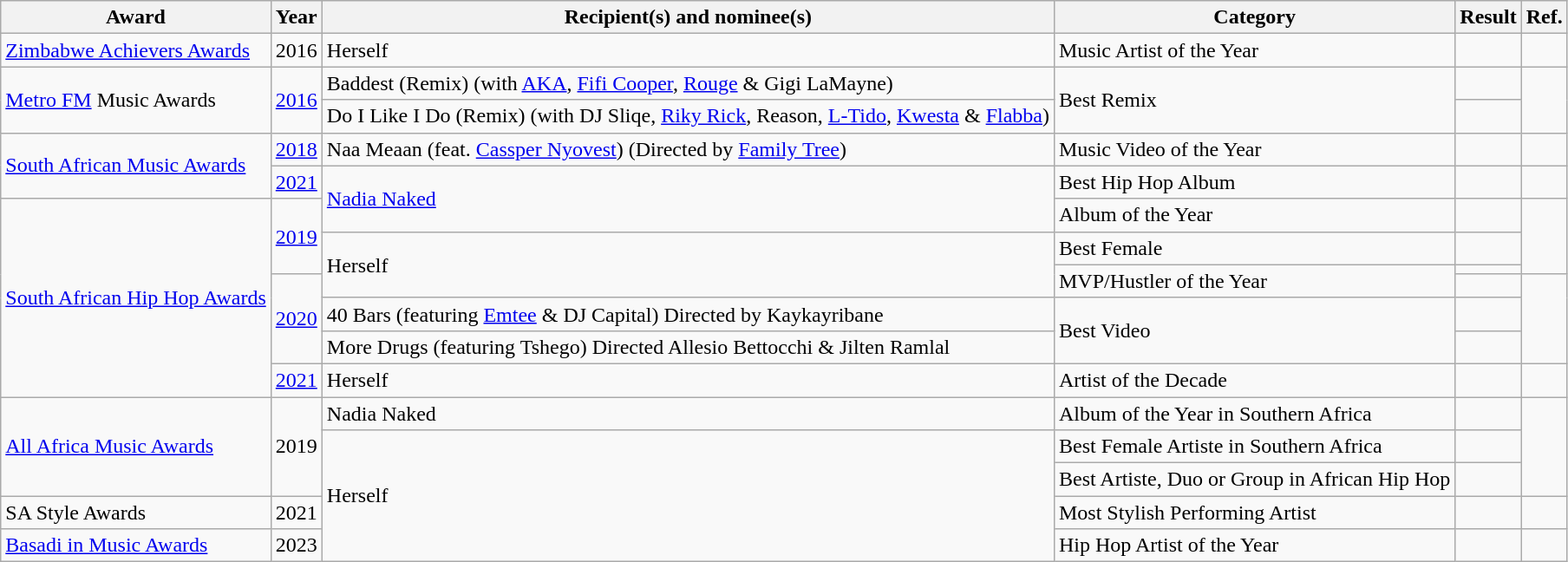<table class="wikitable">
<tr>
<th>Award</th>
<th>Year</th>
<th>Recipient(s) and nominee(s)</th>
<th>Category</th>
<th>Result</th>
<th>Ref.</th>
</tr>
<tr>
<td><a href='#'>Zimbabwe Achievers Awards</a></td>
<td>2016</td>
<td>Herself</td>
<td>Music Artist of the Year</td>
<td></td>
<td></td>
</tr>
<tr>
<td rowspan="2"><a href='#'>Metro FM</a> Music Awards</td>
<td rowspan="2"><a href='#'>2016</a></td>
<td>Baddest (Remix) (with <a href='#'>AKA</a>, <a href='#'>Fifi Cooper</a>, <a href='#'>Rouge</a> & Gigi LaMayne)</td>
<td rowspan="2">Best Remix</td>
<td></td>
<td rowspan="2"></td>
</tr>
<tr>
<td>Do I Like I Do (Remix) (with DJ Sliqe, <a href='#'>Riky Rick</a>, Reason, <a href='#'>L-Tido</a>, <a href='#'>Kwesta</a> & <a href='#'>Flabba</a>)</td>
<td></td>
</tr>
<tr>
<td rowspan="2"><a href='#'>South African Music Awards</a></td>
<td><a href='#'>2018</a></td>
<td>Naa Meaan (feat. <a href='#'>Cassper Nyovest</a>) (Directed by <a href='#'>Family Tree</a>)</td>
<td>Music Video of the Year</td>
<td></td>
<td></td>
</tr>
<tr>
<td><a href='#'>2021</a></td>
<td rowspan="2"><a href='#'>Nadia Naked</a></td>
<td>Best Hip Hop Album</td>
<td></td>
<td></td>
</tr>
<tr>
<td rowspan="7"><a href='#'>South African Hip Hop Awards</a></td>
<td rowspan="3"><a href='#'>2019</a></td>
<td>Album of the Year</td>
<td></td>
<td rowspan="3"></td>
</tr>
<tr>
<td rowspan="3">Herself</td>
<td>Best Female</td>
<td></td>
</tr>
<tr>
<td rowspan="2">MVP/Hustler of the Year</td>
<td></td>
</tr>
<tr>
<td rowspan="3"><a href='#'>2020</a></td>
<td></td>
<td rowspan="3"></td>
</tr>
<tr>
<td>40 Bars (featuring <a href='#'>Emtee</a> & DJ Capital) Directed by Kaykayribane</td>
<td rowspan="2">Best Video</td>
<td></td>
</tr>
<tr>
<td>More Drugs (featuring Tshego) Directed Allesio Bettocchi & Jilten Ramlal</td>
<td></td>
</tr>
<tr>
<td><a href='#'>2021</a></td>
<td>Herself</td>
<td>Artist of the Decade</td>
<td></td>
<td></td>
</tr>
<tr>
<td rowspan="3"><a href='#'>All Africa Music Awards</a></td>
<td rowspan="3">2019</td>
<td>Nadia Naked</td>
<td>Album of the Year in Southern Africa</td>
<td></td>
<td rowspan="3"></td>
</tr>
<tr>
<td rowspan="4">Herself</td>
<td>Best Female Artiste in Southern Africa</td>
<td></td>
</tr>
<tr>
<td>Best Artiste, Duo or Group in African Hip Hop</td>
<td></td>
</tr>
<tr>
<td>SA Style Awards</td>
<td>2021</td>
<td>Most Stylish Performing Artist</td>
<td></td>
<td></td>
</tr>
<tr>
<td><a href='#'>Basadi in Music Awards</a></td>
<td>2023</td>
<td>Hip Hop Artist of the Year</td>
<td></td>
<td></td>
</tr>
</table>
